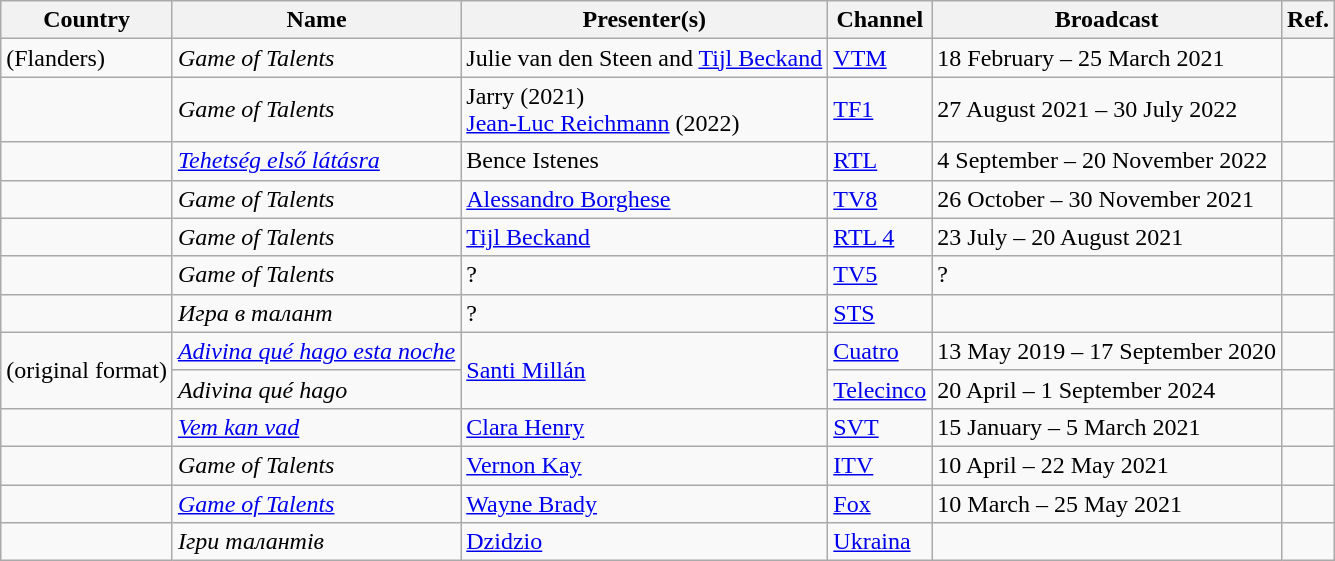<table class="wikitable">
<tr>
<th>Country</th>
<th>Name</th>
<th>Presenter(s)</th>
<th>Channel</th>
<th>Broadcast</th>
<th>Ref.</th>
</tr>
<tr>
<td> (Flanders)</td>
<td><em>Game of Talents</em></td>
<td>Julie van den Steen and <a href='#'>Tijl Beckand</a></td>
<td><a href='#'>VTM</a></td>
<td>18 February – 25 March 2021</td>
<td></td>
</tr>
<tr>
<td></td>
<td><em>Game of Talents</em></td>
<td>Jarry (2021)<br><a href='#'>Jean-Luc Reichmann</a> (2022)</td>
<td><a href='#'>TF1</a></td>
<td>27 August 2021 – 30 July 2022</td>
<td></td>
</tr>
<tr>
<td></td>
<td><em><a href='#'>Tehetség első látásra</a></em></td>
<td>Bence Istenes</td>
<td><a href='#'>RTL</a></td>
<td>4 September – 20 November 2022</td>
<td></td>
</tr>
<tr>
<td></td>
<td><em>Game of Talents</em></td>
<td><a href='#'>Alessandro Borghese</a></td>
<td><a href='#'>TV8</a></td>
<td>26 October – 30 November 2021</td>
<td></td>
</tr>
<tr>
<td></td>
<td><em>Game of Talents</em></td>
<td><a href='#'>Tijl Beckand</a></td>
<td><a href='#'>RTL 4</a></td>
<td>23 July – 20 August 2021</td>
<td></td>
</tr>
<tr>
<td></td>
<td><em>Game of Talents</em></td>
<td>?</td>
<td><a href='#'>TV5</a></td>
<td>?</td>
<td></td>
</tr>
<tr>
<td></td>
<td><em>Игра в талант</em></td>
<td>?</td>
<td><a href='#'>STS</a></td>
<td></td>
<td></td>
</tr>
<tr>
<td rowspan=2> (original format)</td>
<td><em><a href='#'>Adivina qué hago esta noche</a></em></td>
<td rowspan=2><a href='#'>Santi Millán</a></td>
<td><a href='#'>Cuatro</a></td>
<td>13 May 2019 – 17 September 2020</td>
<td></td>
</tr>
<tr>
<td><em>Adivina qué hago</em></td>
<td><a href='#'>Telecinco</a></td>
<td>20 April – 1 September 2024</td>
<td></td>
</tr>
<tr>
<td></td>
<td><em><a href='#'>Vem kan vad</a></em></td>
<td><a href='#'>Clara Henry</a></td>
<td><a href='#'>SVT</a></td>
<td>15 January – 5 March 2021</td>
<td></td>
</tr>
<tr>
<td></td>
<td><em>Game of Talents</em></td>
<td><a href='#'>Vernon Kay</a></td>
<td><a href='#'>ITV</a></td>
<td>10 April – 22 May 2021</td>
<td></td>
</tr>
<tr>
<td></td>
<td><em><a href='#'>Game of Talents</a></em></td>
<td><a href='#'>Wayne Brady</a></td>
<td><a href='#'>Fox</a></td>
<td>10 March – 25 May 2021</td>
<td></td>
</tr>
<tr>
<td></td>
<td><em>Ігри талантів</em></td>
<td><a href='#'>Dzidzio</a></td>
<td><a href='#'>Ukraina</a></td>
<td></td>
<td></td>
</tr>
</table>
